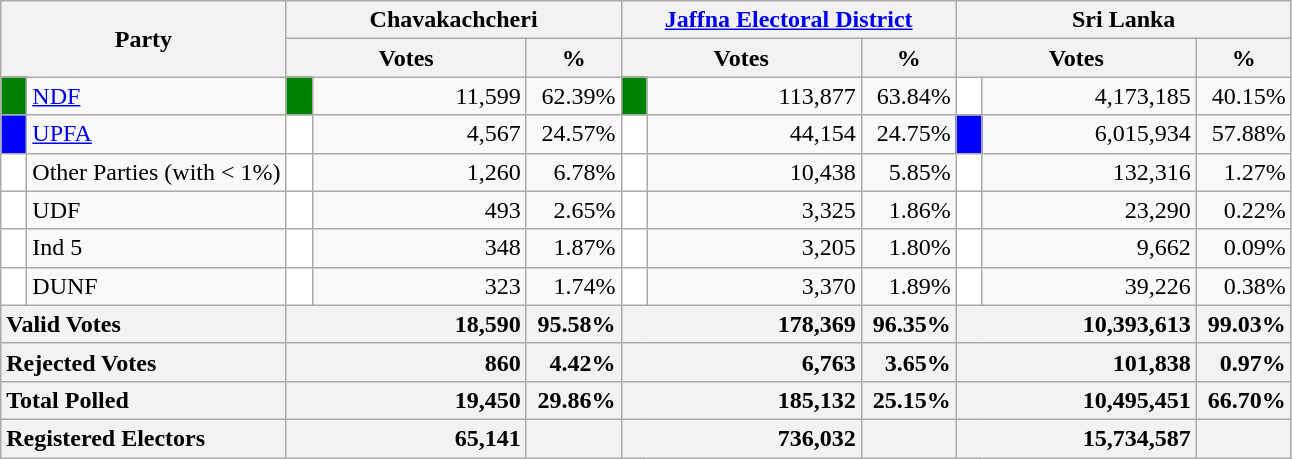<table class="wikitable">
<tr>
<th colspan="2" width="144px"rowspan="2">Party</th>
<th colspan="3" width="216px">Chavakachcheri</th>
<th colspan="3" width="216px"><a href='#'>Jaffna Electoral District</a></th>
<th colspan="3" width="216px">Sri Lanka</th>
</tr>
<tr>
<th colspan="2" width="144px">Votes</th>
<th>%</th>
<th colspan="2" width="144px">Votes</th>
<th>%</th>
<th colspan="2" width="144px">Votes</th>
<th>%</th>
</tr>
<tr>
<td style="background-color:green;" width="10px"></td>
<td style="text-align:left;"><a href='#'>NDF</a></td>
<td style="background-color:green;" width="10px"></td>
<td style="text-align:right;">11,599</td>
<td style="text-align:right;">62.39%</td>
<td style="background-color:green;" width="10px"></td>
<td style="text-align:right;">113,877</td>
<td style="text-align:right;">63.84%</td>
<td style="background-color:white;" width="10px"></td>
<td style="text-align:right;">4,173,185</td>
<td style="text-align:right;">40.15%</td>
</tr>
<tr>
<td style="background-color:blue;" width="10px"></td>
<td style="text-align:left;"><a href='#'>UPFA</a></td>
<td style="background-color:white;" width="10px"></td>
<td style="text-align:right;">4,567</td>
<td style="text-align:right;">24.57%</td>
<td style="background-color:white;" width="10px"></td>
<td style="text-align:right;">44,154</td>
<td style="text-align:right;">24.75%</td>
<td style="background-color:blue;" width="10px"></td>
<td style="text-align:right;">6,015,934</td>
<td style="text-align:right;">57.88%</td>
</tr>
<tr>
<td style="background-color:white;" width="10px"></td>
<td style="text-align:left;">Other Parties (with < 1%)</td>
<td style="background-color:white;" width="10px"></td>
<td style="text-align:right;">1,260</td>
<td style="text-align:right;">6.78%</td>
<td style="background-color:white;" width="10px"></td>
<td style="text-align:right;">10,438</td>
<td style="text-align:right;">5.85%</td>
<td style="background-color:white;" width="10px"></td>
<td style="text-align:right;">132,316</td>
<td style="text-align:right;">1.27%</td>
</tr>
<tr>
<td style="background-color:white;" width="10px"></td>
<td style="text-align:left;">UDF</td>
<td style="background-color:white;" width="10px"></td>
<td style="text-align:right;">493</td>
<td style="text-align:right;">2.65%</td>
<td style="background-color:white;" width="10px"></td>
<td style="text-align:right;">3,325</td>
<td style="text-align:right;">1.86%</td>
<td style="background-color:white;" width="10px"></td>
<td style="text-align:right;">23,290</td>
<td style="text-align:right;">0.22%</td>
</tr>
<tr>
<td style="background-color:white;" width="10px"></td>
<td style="text-align:left;">Ind 5</td>
<td style="background-color:white;" width="10px"></td>
<td style="text-align:right;">348</td>
<td style="text-align:right;">1.87%</td>
<td style="background-color:white;" width="10px"></td>
<td style="text-align:right;">3,205</td>
<td style="text-align:right;">1.80%</td>
<td style="background-color:white;" width="10px"></td>
<td style="text-align:right;">9,662</td>
<td style="text-align:right;">0.09%</td>
</tr>
<tr>
<td style="background-color:white;" width="10px"></td>
<td style="text-align:left;">DUNF</td>
<td style="background-color:white;" width="10px"></td>
<td style="text-align:right;">323</td>
<td style="text-align:right;">1.74%</td>
<td style="background-color:white;" width="10px"></td>
<td style="text-align:right;">3,370</td>
<td style="text-align:right;">1.89%</td>
<td style="background-color:white;" width="10px"></td>
<td style="text-align:right;">39,226</td>
<td style="text-align:right;">0.38%</td>
</tr>
<tr>
<th colspan="2" width="144px"style="text-align:left;">Valid Votes</th>
<th style="text-align:right;"colspan="2" width="144px">18,590</th>
<th style="text-align:right;">95.58%</th>
<th style="text-align:right;"colspan="2" width="144px">178,369</th>
<th style="text-align:right;">96.35%</th>
<th style="text-align:right;"colspan="2" width="144px">10,393,613</th>
<th style="text-align:right;">99.03%</th>
</tr>
<tr>
<th colspan="2" width="144px"style="text-align:left;">Rejected Votes</th>
<th style="text-align:right;"colspan="2" width="144px">860</th>
<th style="text-align:right;">4.42%</th>
<th style="text-align:right;"colspan="2" width="144px">6,763</th>
<th style="text-align:right;">3.65%</th>
<th style="text-align:right;"colspan="2" width="144px">101,838</th>
<th style="text-align:right;">0.97%</th>
</tr>
<tr>
<th colspan="2" width="144px"style="text-align:left;">Total Polled</th>
<th style="text-align:right;"colspan="2" width="144px">19,450</th>
<th style="text-align:right;">29.86%</th>
<th style="text-align:right;"colspan="2" width="144px">185,132</th>
<th style="text-align:right;">25.15%</th>
<th style="text-align:right;"colspan="2" width="144px">10,495,451</th>
<th style="text-align:right;">66.70%</th>
</tr>
<tr>
<th colspan="2" width="144px"style="text-align:left;">Registered Electors</th>
<th style="text-align:right;"colspan="2" width="144px">65,141</th>
<th></th>
<th style="text-align:right;"colspan="2" width="144px">736,032</th>
<th></th>
<th style="text-align:right;"colspan="2" width="144px">15,734,587</th>
<th></th>
</tr>
</table>
